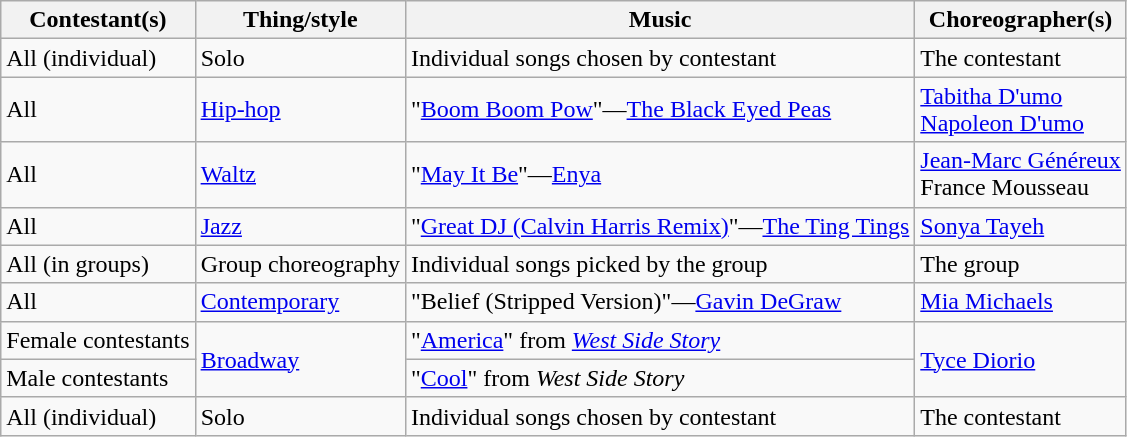<table class="wikitable">
<tr>
<th>Contestant(s)</th>
<th>Thing/style</th>
<th>Music</th>
<th>Choreographer(s)</th>
</tr>
<tr>
<td>All (individual)</td>
<td>Solo</td>
<td>Individual songs chosen by contestant</td>
<td>The contestant</td>
</tr>
<tr>
<td>All</td>
<td><a href='#'>Hip-hop</a></td>
<td>"<a href='#'>Boom Boom Pow</a>"—<a href='#'>The Black Eyed Peas</a></td>
<td><a href='#'>Tabitha D'umo</a><br><a href='#'>Napoleon D'umo</a></td>
</tr>
<tr>
<td>All</td>
<td><a href='#'>Waltz</a></td>
<td>"<a href='#'>May It Be</a>"—<a href='#'>Enya</a></td>
<td><a href='#'>Jean-Marc Généreux</a><br>France Mousseau</td>
</tr>
<tr>
<td>All</td>
<td><a href='#'>Jazz</a></td>
<td>"<a href='#'>Great DJ (Calvin Harris Remix)</a>"—<a href='#'>The Ting Tings</a></td>
<td><a href='#'>Sonya Tayeh</a></td>
</tr>
<tr>
<td>All (in groups)</td>
<td>Group choreography</td>
<td>Individual songs picked by the group</td>
<td>The group</td>
</tr>
<tr>
<td>All</td>
<td><a href='#'>Contemporary</a></td>
<td>"Belief (Stripped Version)"—<a href='#'>Gavin DeGraw</a></td>
<td><a href='#'>Mia Michaels</a></td>
</tr>
<tr>
<td>Female contestants</td>
<td rowspan="2"><a href='#'>Broadway</a></td>
<td>"<a href='#'>America</a>" from <em><a href='#'>West Side Story</a></em></td>
<td rowspan="2"><a href='#'>Tyce Diorio</a></td>
</tr>
<tr>
<td>Male contestants</td>
<td>"<a href='#'>Cool</a>" from <em>West Side Story</em></td>
</tr>
<tr>
<td>All (individual)</td>
<td>Solo</td>
<td>Individual songs chosen by contestant</td>
<td>The contestant</td>
</tr>
</table>
